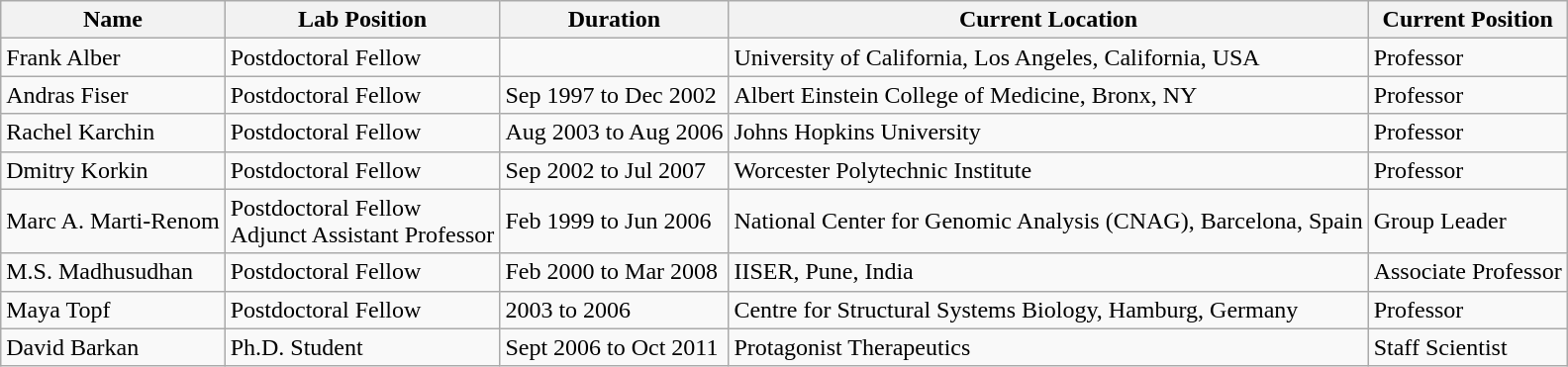<table class="wikitable">
<tr>
<th>Name</th>
<th>Lab Position</th>
<th>Duration</th>
<th>Current Location</th>
<th>Current Position</th>
</tr>
<tr>
<td>Frank Alber</td>
<td>Postdoctoral Fellow</td>
<td></td>
<td>University of California, Los Angeles, California, USA</td>
<td>Professor</td>
</tr>
<tr>
<td>Andras Fiser</td>
<td>Postdoctoral Fellow</td>
<td>Sep 1997 to Dec 2002</td>
<td>Albert Einstein College of Medicine, Bronx, NY</td>
<td>Professor</td>
</tr>
<tr>
<td>Rachel Karchin</td>
<td>Postdoctoral Fellow</td>
<td>Aug 2003 to Aug 2006</td>
<td>Johns Hopkins University</td>
<td>Professor</td>
</tr>
<tr>
<td>Dmitry Korkin</td>
<td>Postdoctoral Fellow</td>
<td>Sep 2002 to Jul 2007</td>
<td>Worcester Polytechnic Institute</td>
<td>Professor</td>
</tr>
<tr>
<td>Marc A. Marti-Renom</td>
<td>Postdoctoral Fellow<br>Adjunct Assistant Professor</td>
<td>Feb 1999 to Jun 2006</td>
<td>National Center for Genomic Analysis (CNAG), Barcelona, Spain</td>
<td>Group Leader</td>
</tr>
<tr>
<td>M.S. Madhusudhan</td>
<td>Postdoctoral Fellow</td>
<td>Feb 2000 to Mar 2008</td>
<td>IISER, Pune, India</td>
<td>Associate Professor</td>
</tr>
<tr>
<td>Maya Topf</td>
<td>Postdoctoral Fellow</td>
<td>2003 to 2006</td>
<td>Centre for Structural Systems Biology, Hamburg, Germany</td>
<td>Professor</td>
</tr>
<tr>
<td>David Barkan</td>
<td>Ph.D. Student</td>
<td>Sept 2006 to Oct 2011</td>
<td>Protagonist Therapeutics</td>
<td>Staff Scientist</td>
</tr>
</table>
